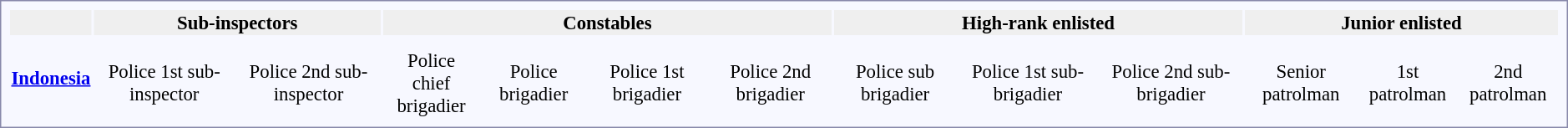<table style="border:1px solid #8888aa; background-color:#f7f8ff; padding:5px; font-size:95%; margin: 0px 12px 12px 0px;">
<tr style="background:#efefef;">
<th></th>
<th colspan=6>Sub-inspectors</th>
<th colspan=16>Constables</th>
<th colspan=6>High-rank enlisted</th>
<th colspan=8>Junior enlisted</th>
</tr>
<tr style="text-align:center;">
<td rowspan=3> <strong><a href='#'>Indonesia</a></strong></td>
<td colspan=3></td>
<td colspan=3></td>
<td colspan=2></td>
<td colspan=2></td>
<td colspan=6></td>
<td colspan=6></td>
<td colspan=2></td>
<td colspan=2></td>
<td colspan=2></td>
<td colspan=3></td>
<td colspan=3></td>
<td colspan=2></td>
</tr>
<tr style="text-align:center;">
<td colspan=3></td>
<td colspan=3></td>
<td colspan=2></td>
<td colspan=2></td>
<td colspan=6></td>
<td colspan=6></td>
<td colspan=2></td>
<td colspan=2></td>
<td colspan=2></td>
<td colspan=3></td>
<td colspan=3></td>
<td colspan=2></td>
</tr>
<tr style="text-align:center;">
<td colspan=3>Police 1st sub-inspector</td>
<td colspan=3>Police 2nd sub-inspector</td>
<td colspan=2>Police <br>chief brigadier</td>
<td colspan=2>Police brigadier</td>
<td colspan=6>Police 1st brigadier</td>
<td colspan=6>Police 2nd brigadier</td>
<td colspan=2>Police sub brigadier</td>
<td colspan=2>Police 1st sub-brigadier</td>
<td colspan=2>Police 2nd sub-brigadier</td>
<td colspan=3>Senior patrolman</td>
<td colspan=3>1st patrolman</td>
<td colspan=2>2nd patrolman</td>
</tr>
</table>
